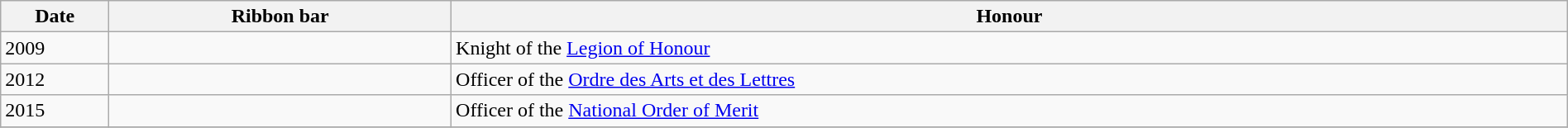<table class="wikitable" style="width:100%;">
<tr>
<th style="width:80px;">Date</th>
<th>Ribbon bar</th>
<th>Honour</th>
</tr>
<tr>
<td>2009</td>
<td></td>
<td>Knight of the <a href='#'>Legion of Honour</a></td>
</tr>
<tr>
<td>2012</td>
<td></td>
<td>Officer of the <a href='#'>Ordre des Arts et des Lettres</a></td>
</tr>
<tr>
<td>2015</td>
<td></td>
<td>Officer of the <a href='#'>National Order of Merit</a></td>
</tr>
<tr>
</tr>
</table>
